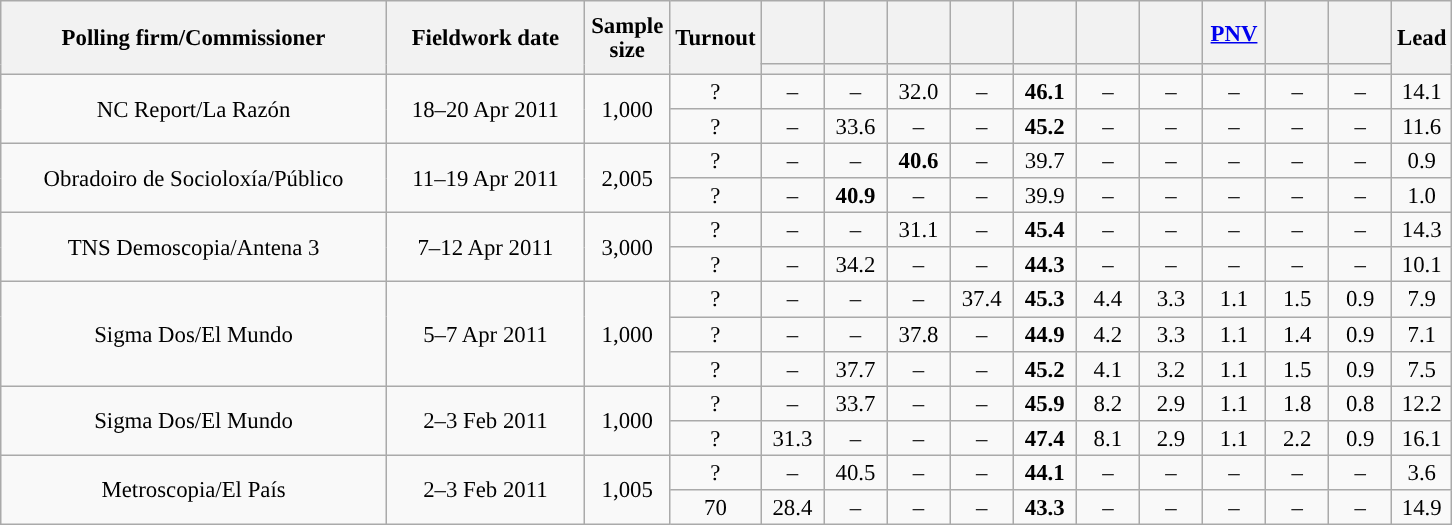<table class="wikitable collapsible collapsed" style="text-align:center; font-size:95%; line-height:16px;">
<tr style="height:42px;">
<th style="width:250px;" rowspan="2">Polling firm/Commissioner</th>
<th style="width:125px;" rowspan="2">Fieldwork date</th>
<th style="width:50px;" rowspan="2">Sample size</th>
<th style="width:45px;" rowspan="2">Turnout</th>
<th style="width:35px;"></th>
<th style="width:35px;"></th>
<th style="width:35px;"></th>
<th style="width:35px;"></th>
<th style="width:35px;"></th>
<th style="width:35px;"></th>
<th style="width:35px;"></th>
<th style="width:35px;"><a href='#'>PNV</a></th>
<th style="width:35px;"></th>
<th style="width:35px;"></th>
<th style="width:30px;" rowspan="2">Lead</th>
</tr>
<tr>
<th style="color:inherit;background:"></th>
<th style="color:inherit;background:"></th>
<th style="color:inherit;background:"></th>
<th style="color:inherit;background:"></th>
<th style="color:inherit;background:"></th>
<th style="color:inherit;background:"></th>
<th style="color:inherit;background:"></th>
<th style="color:inherit;background:"></th>
<th style="color:inherit;background:"></th>
<th style="color:inherit;background:"></th>
</tr>
<tr>
<td rowspan="2">NC Report/La Razón</td>
<td rowspan="2">18–20 Apr 2011</td>
<td rowspan="2">1,000</td>
<td>?</td>
<td>–</td>
<td>–</td>
<td>32.0</td>
<td>–</td>
<td><strong>46.1</strong></td>
<td>–</td>
<td>–</td>
<td>–</td>
<td>–</td>
<td>–</td>
<td style="background:">14.1</td>
</tr>
<tr>
<td>?</td>
<td>–</td>
<td>33.6</td>
<td>–</td>
<td>–</td>
<td><strong>45.2</strong></td>
<td>–</td>
<td>–</td>
<td>–</td>
<td>–</td>
<td>–</td>
<td style="background:">11.6</td>
</tr>
<tr>
<td rowspan="2">Obradoiro de Socioloxía/Público</td>
<td rowspan="2">11–19 Apr 2011</td>
<td rowspan="2">2,005</td>
<td>?</td>
<td>–</td>
<td>–</td>
<td><strong>40.6</strong></td>
<td>–</td>
<td>39.7</td>
<td>–</td>
<td>–</td>
<td>–</td>
<td>–</td>
<td>–</td>
<td style="background:">0.9</td>
</tr>
<tr>
<td>?</td>
<td>–</td>
<td><strong>40.9</strong></td>
<td>–</td>
<td>–</td>
<td>39.9</td>
<td>–</td>
<td>–</td>
<td>–</td>
<td>–</td>
<td>–</td>
<td style="background:">1.0</td>
</tr>
<tr>
<td rowspan="2">TNS Demoscopia/Antena 3</td>
<td rowspan="2">7–12 Apr 2011</td>
<td rowspan="2">3,000</td>
<td>?</td>
<td>–</td>
<td>–</td>
<td>31.1</td>
<td>–</td>
<td><strong>45.4</strong></td>
<td>–</td>
<td>–</td>
<td>–</td>
<td>–</td>
<td>–</td>
<td style="background:">14.3</td>
</tr>
<tr>
<td>?</td>
<td>–</td>
<td>34.2</td>
<td>–</td>
<td>–</td>
<td><strong>44.3</strong></td>
<td>–</td>
<td>–</td>
<td>–</td>
<td>–</td>
<td>–</td>
<td style="background:">10.1</td>
</tr>
<tr>
<td rowspan="3">Sigma Dos/El Mundo</td>
<td rowspan="3">5–7 Apr 2011</td>
<td rowspan="3">1,000</td>
<td>?</td>
<td>–</td>
<td>–</td>
<td>–</td>
<td>37.4</td>
<td><strong>45.3</strong></td>
<td>4.4</td>
<td>3.3</td>
<td>1.1</td>
<td>1.5</td>
<td>0.9</td>
<td style="background:">7.9</td>
</tr>
<tr>
<td>?</td>
<td>–</td>
<td>–</td>
<td>37.8</td>
<td>–</td>
<td><strong>44.9</strong></td>
<td>4.2</td>
<td>3.3</td>
<td>1.1</td>
<td>1.4</td>
<td>0.9</td>
<td style="background:">7.1</td>
</tr>
<tr>
<td>?</td>
<td>–</td>
<td>37.7</td>
<td>–</td>
<td>–</td>
<td><strong>45.2</strong></td>
<td>4.1</td>
<td>3.2</td>
<td>1.1</td>
<td>1.5</td>
<td>0.9</td>
<td style="background:">7.5</td>
</tr>
<tr>
<td rowspan="2">Sigma Dos/El Mundo</td>
<td rowspan="2">2–3 Feb 2011</td>
<td rowspan="2">1,000</td>
<td>?</td>
<td>–</td>
<td>33.7</td>
<td>–</td>
<td>–</td>
<td><strong>45.9</strong></td>
<td>8.2</td>
<td>2.9</td>
<td>1.1</td>
<td>1.8</td>
<td>0.8</td>
<td style="background:">12.2</td>
</tr>
<tr>
<td>?</td>
<td>31.3</td>
<td>–</td>
<td>–</td>
<td>–</td>
<td><strong>47.4</strong></td>
<td>8.1</td>
<td>2.9</td>
<td>1.1</td>
<td>2.2</td>
<td>0.9</td>
<td style="background:">16.1</td>
</tr>
<tr>
<td rowspan="2">Metroscopia/El País</td>
<td rowspan="2">2–3 Feb 2011</td>
<td rowspan="2">1,005</td>
<td>?</td>
<td>–</td>
<td>40.5</td>
<td>–</td>
<td>–</td>
<td><strong>44.1</strong></td>
<td>–</td>
<td>–</td>
<td>–</td>
<td>–</td>
<td>–</td>
<td style="background:">3.6</td>
</tr>
<tr>
<td>70</td>
<td>28.4</td>
<td>–</td>
<td>–</td>
<td>–</td>
<td><strong>43.3</strong></td>
<td>–</td>
<td>–</td>
<td>–</td>
<td>–</td>
<td>–</td>
<td style="background:">14.9</td>
</tr>
</table>
